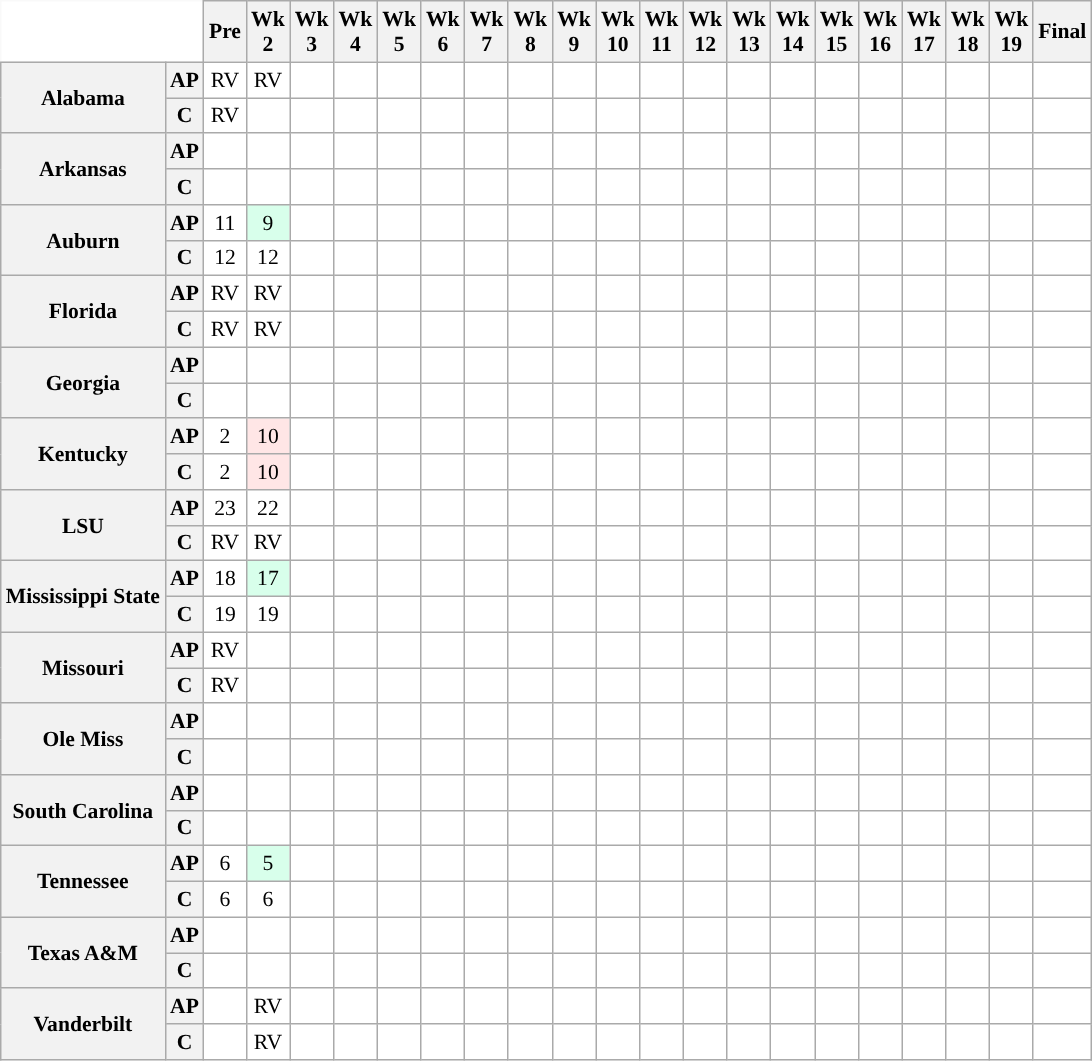<table class="wikitable" style="white-space:nowrap;font-size:90%;">
<tr>
<th colspan=2 style="background:white; border-top-style:hidden; border-left-style:hidden;"> </th>
<th>Pre</th>
<th>Wk<br>2</th>
<th>Wk<br>3</th>
<th>Wk<br>4</th>
<th>Wk<br>5</th>
<th>Wk<br>6</th>
<th>Wk<br>7</th>
<th>Wk<br>8</th>
<th>Wk<br>9</th>
<th>Wk<br>10</th>
<th>Wk<br>11</th>
<th>Wk<br>12</th>
<th>Wk<br>13</th>
<th>Wk<br>14</th>
<th>Wk<br>15</th>
<th>Wk<br>16</th>
<th>Wk<br>17</th>
<th>Wk<br>18</th>
<th>Wk<br>19</th>
<th>Final</th>
</tr>
<tr style="text-align:center;">
<th rowspan=2>Alabama</th>
<th>AP</th>
<td style="background:#FFF;">RV</td>
<td style="background:#FFF;">RV</td>
<td style="background:#FFF;"></td>
<td style="background:#FFF;"></td>
<td style="background:#FFF;"></td>
<td style="background:#FFF;"></td>
<td style="background:#FFF;"></td>
<td style="background:#FFF;"></td>
<td style="background:#FFF;"></td>
<td style="background:#FFF;"></td>
<td style="background:#FFF;"></td>
<td style="background:#FFF;"></td>
<td style="background:#FFF;"></td>
<td style="background:#FFF;"></td>
<td style="background:#FFF;"></td>
<td style="background:#FFF;"></td>
<td style="background:#FFF;"></td>
<td style="background:#FFF;"></td>
<td style="background:#FFF;"></td>
<td style="background:#FFF;"></td>
</tr>
<tr style="text-align:center;">
<th>C</th>
<td style="background:#FFF;">RV</td>
<td style="background:#FFF;"></td>
<td style="background:#FFF;"></td>
<td style="background:#FFF;"></td>
<td style="background:#FFF;"></td>
<td style="background:#FFF;"></td>
<td style="background:#FFF;"></td>
<td style="background:#FFF;"></td>
<td style="background:#FFF;"></td>
<td style="background:#FFF;"></td>
<td style="background:#FFF;"></td>
<td style="background:#FFF;"></td>
<td style="background:#FFF;"></td>
<td style="background:#FFF;"></td>
<td style="background:#FFF;"></td>
<td style="background:#FFF;"></td>
<td style="background:#FFF;"></td>
<td style="background:#FFF;"></td>
<td style="background:#FFF;"></td>
<td style="background:#FFF;"></td>
</tr>
<tr style="text-align:center;">
<th rowspan=2>Arkansas</th>
<th>AP</th>
<td style="background:#FFF;"></td>
<td style="background:#FFF;"></td>
<td style="background:#FFF;"></td>
<td style="background:#FFF;"></td>
<td style="background:#FFF;"></td>
<td style="background:#FFF;"></td>
<td style="background:#FFF;"></td>
<td style="background:#FFF;"></td>
<td style="background:#FFF;"></td>
<td style="background:#FFF;"></td>
<td style="background:#FFF;"></td>
<td style="background:#FFF;"></td>
<td style="background:#FFF;"></td>
<td style="background:#FFF;"></td>
<td style="background:#FFF;"></td>
<td style="background:#FFF;"></td>
<td style="background:#FFF;"></td>
<td style="background:#FFF;"></td>
<td style="background:#FFF;"></td>
<td style="background:#FFF;"></td>
</tr>
<tr style="text-align:center;">
<th>C</th>
<td style="background:#FFF;"></td>
<td style="background:#FFF;"></td>
<td style="background:#FFF;"></td>
<td style="background:#FFF;"></td>
<td style="background:#FFF;"></td>
<td style="background:#FFF;"></td>
<td style="background:#FFF;"></td>
<td style="background:#FFF;"></td>
<td style="background:#FFF;"></td>
<td style="background:#FFF;"></td>
<td style="background:#FFF;"></td>
<td style="background:#FFF;"></td>
<td style="background:#FFF;"></td>
<td style="background:#FFF;"></td>
<td style="background:#FFF;"></td>
<td style="background:#FFF;"></td>
<td style="background:#FFF;"></td>
<td style="background:#FFF;"></td>
<td style="background:#FFF;"></td>
<td style="background:#FFF;"></td>
</tr>
<tr style="text-align:center;">
<th rowspan=2>Auburn</th>
<th>AP</th>
<td style="background:#FFF;">11</td>
<td style="background:#D8FFEB;">9</td>
<td style="background:#FFF;"></td>
<td style="background:#FFF;"></td>
<td style="background:#FFF;"></td>
<td style="background:#FFF;"></td>
<td style="background:#FFF;"></td>
<td style="background:#FFF;"></td>
<td style="background:#FFF;"></td>
<td style="background:#FFF;"></td>
<td style="background:#FFF;"></td>
<td style="background:#FFF;"></td>
<td style="background:#FFF;"></td>
<td style="background:#FFF;"></td>
<td style="background:#FFF;"></td>
<td style="background:#FFF;"></td>
<td style="background:#FFF;"></td>
<td style="background:#FFF;"></td>
<td style="background:#FFF;"></td>
<td style="background:#FFF;"></td>
</tr>
<tr style="text-align:center;">
<th>C</th>
<td style="background:#FFF;">12</td>
<td style="background:#FFF;">12</td>
<td style="background:#FFF;"></td>
<td style="background:#FFF;"></td>
<td style="background:#FFF;"></td>
<td style="background:#FFF;"></td>
<td style="background:#FFF;"></td>
<td style="background:#FFF;"></td>
<td style="background:#FFF;"></td>
<td style="background:#FFF;"></td>
<td style="background:#FFF;"></td>
<td style="background:#FFF;"></td>
<td style="background:#FFF;"></td>
<td style="background:#FFF;"></td>
<td style="background:#FFF;"></td>
<td style="background:#FFF;"></td>
<td style="background:#FFF;"></td>
<td style="background:#FFF;"></td>
<td style="background:#FFF;"></td>
<td style="background:#FFF;"></td>
</tr>
<tr style="text-align:center;">
<th rowspan=2>Florida</th>
<th>AP</th>
<td style="background:#FFF;">RV</td>
<td style="background:#FFF;">RV</td>
<td style="background:#FFF;"></td>
<td style="background:#FFF;"></td>
<td style="background:#FFF;"></td>
<td style="background:#FFF;"></td>
<td style="background:#FFF;"></td>
<td style="background:#FFF;"></td>
<td style="background:#FFF;"></td>
<td style="background:#FFF;"></td>
<td style="background:#FFF;"></td>
<td style="background:#FFF;"></td>
<td style="background:#FFF;"></td>
<td style="background:#FFF;"></td>
<td style="background:#FFF;"></td>
<td style="background:#FFF;"></td>
<td style="background:#FFF;"></td>
<td style="background:#FFF;"></td>
<td style="background:#FFF;"></td>
<td style="background:#FFF;"></td>
</tr>
<tr style="text-align:center;">
<th>C</th>
<td style="background:#FFF;">RV</td>
<td style="background:#FFF;">RV</td>
<td style="background:#FFF;"></td>
<td style="background:#FFF;"></td>
<td style="background:#FFF;"></td>
<td style="background:#FFF;"></td>
<td style="background:#FFF;"></td>
<td style="background:#FFF;"></td>
<td style="background:#FFF;"></td>
<td style="background:#FFF;"></td>
<td style="background:#FFF;"></td>
<td style="background:#FFF;"></td>
<td style="background:#FFF;"></td>
<td style="background:#FFF;"></td>
<td style="background:#FFF;"></td>
<td style="background:#FFF;"></td>
<td style="background:#FFF;"></td>
<td style="background:#FFF;"></td>
<td style="background:#FFF;"></td>
<td style="background:#FFF;"></td>
</tr>
<tr style="text-align:center;">
<th rowspan=2>Georgia</th>
<th>AP</th>
<td style="background:#FFF;"></td>
<td style="background:#FFF;"></td>
<td style="background:#FFF;"></td>
<td style="background:#FFF;"></td>
<td style="background:#FFF;"></td>
<td style="background:#FFF;"></td>
<td style="background:#FFF;"></td>
<td style="background:#FFF;"></td>
<td style="background:#FFF;"></td>
<td style="background:#FFF;"></td>
<td style="background:#FFF;"></td>
<td style="background:#FFF;"></td>
<td style="background:#FFF;"></td>
<td style="background:#FFF;"></td>
<td style="background:#FFF;"></td>
<td style="background:#FFF;"></td>
<td style="background:#FFF;"></td>
<td style="background:#FFF;"></td>
<td style="background:#FFF;"></td>
<td style="background:#FFF;"></td>
</tr>
<tr style="text-align:center;">
<th>C</th>
<td style="background:#FFF;"></td>
<td style="background:#FFF;"></td>
<td style="background:#FFF;"></td>
<td style="background:#FFF;"></td>
<td style="background:#FFF;"></td>
<td style="background:#FFF;"></td>
<td style="background:#FFF;"></td>
<td style="background:#FFF;"></td>
<td style="background:#FFF;"></td>
<td style="background:#FFF;"></td>
<td style="background:#FFF;"></td>
<td style="background:#FFF;"></td>
<td style="background:#FFF;"></td>
<td style="background:#FFF;"></td>
<td style="background:#FFF;"></td>
<td style="background:#FFF;"></td>
<td style="background:#FFF;"></td>
<td style="background:#FFF;"></td>
<td style="background:#FFF;"></td>
<td style="background:#FFF;"></td>
</tr>
<tr style="text-align:center;">
<th rowspan=2>Kentucky</th>
<th>AP</th>
<td style="background:#FFF;">2</td>
<td style="background:#FFE6E6;">10</td>
<td style="background:#FFF;"></td>
<td style="background:#FFF;"></td>
<td style="background:#FFF;"></td>
<td style="background:#FFF;"></td>
<td style="background:#FFF;"></td>
<td style="background:#FFF;"></td>
<td style="background:#FFF;"></td>
<td style="background:#FFF;"></td>
<td style="background:#FFF;"></td>
<td style="background:#FFF;"></td>
<td style="background:#FFF;"></td>
<td style="background:#FFF;"></td>
<td style="background:#FFF;"></td>
<td style="background:#FFF;"></td>
<td style="background:#FFF;"></td>
<td style="background:#FFF;"></td>
<td style="background:#FFF;"></td>
<td style="background:#FFF;"></td>
</tr>
<tr style="text-align:center;">
<th>C</th>
<td style="background:#FFF;">2</td>
<td style="background:#FFE6E6;">10</td>
<td style="background:#FFF;"></td>
<td style="background:#FFF;"></td>
<td style="background:#FFF;"></td>
<td style="background:#FFF;"></td>
<td style="background:#FFF;"></td>
<td style="background:#FFF;"></td>
<td style="background:#FFF;"></td>
<td style="background:#FFF;"></td>
<td style="background:#FFF;"></td>
<td style="background:#FFF;"></td>
<td style="background:#FFF;"></td>
<td style="background:#FFF;"></td>
<td style="background:#FFF;"></td>
<td style="background:#FFF;"></td>
<td style="background:#FFF;"></td>
<td style="background:#FFF;"></td>
<td style="background:#FFF;"></td>
<td style="background:#FFF;"></td>
</tr>
<tr style="text-align:center;">
<th rowspan=2>LSU</th>
<th>AP</th>
<td style="background:#FFF;">23</td>
<td style="background:#FFF;">22</td>
<td style="background:#FFF;"></td>
<td style="background:#FFF;"></td>
<td style="background:#FFF;"></td>
<td style="background:#FFF;"></td>
<td style="background:#FFF;"></td>
<td style="background:#FFF;"></td>
<td style="background:#FFF;"></td>
<td style="background:#FFF;"></td>
<td style="background:#FFF;"></td>
<td style="background:#FFF;"></td>
<td style="background:#FFF;"></td>
<td style="background:#FFF;"></td>
<td style="background:#FFF;"></td>
<td style="background:#FFF;"></td>
<td style="background:#FFF;"></td>
<td style="background:#FFF;"></td>
<td style="background:#FFF;"></td>
<td style="background:#FFF;"></td>
</tr>
<tr style="text-align:center;">
<th>C</th>
<td style="background:#FFF;">RV</td>
<td style="background:#FFF;">RV</td>
<td style="background:#FFF;"></td>
<td style="background:#FFF;"></td>
<td style="background:#FFF;"></td>
<td style="background:#FFF;"></td>
<td style="background:#FFF;"></td>
<td style="background:#FFF;"></td>
<td style="background:#FFF;"></td>
<td style="background:#FFF;"></td>
<td style="background:#FFF;"></td>
<td style="background:#FFF;"></td>
<td style="background:#FFF;"></td>
<td style="background:#FFF;"></td>
<td style="background:#FFF;"></td>
<td style="background:#FFF;"></td>
<td style="background:#FFF;"></td>
<td style="background:#FFF;"></td>
<td style="background:#FFF;"></td>
<td style="background:#FFF;"></td>
</tr>
<tr style="text-align:center;">
<th rowspan=2>Mississippi State</th>
<th>AP</th>
<td style="background:#FFF;">18</td>
<td style="background:#D8FFEB;">17</td>
<td style="background:#FFF;"></td>
<td style="background:#FFF;"></td>
<td style="background:#FFF;"></td>
<td style="background:#FFF;"></td>
<td style="background:#FFF;"></td>
<td style="background:#FFF;"></td>
<td style="background:#FFF;"></td>
<td style="background:#FFF;"></td>
<td style="background:#FFF;"></td>
<td style="background:#FFF;"></td>
<td style="background:#FFF;"></td>
<td style="background:#FFF;"></td>
<td style="background:#FFF;"></td>
<td style="background:#FFF;"></td>
<td style="background:#FFF;"></td>
<td style="background:#FFF;"></td>
<td style="background:#FFF;"></td>
<td style="background:#FFF;"></td>
</tr>
<tr style="text-align:center;">
<th>C</th>
<td style="background:#FFF;">19</td>
<td style="background:#FFF;">19</td>
<td style="background:#FFF;"></td>
<td style="background:#FFF;"></td>
<td style="background:#FFF;"></td>
<td style="background:#FFF;"></td>
<td style="background:#FFF;"></td>
<td style="background:#FFF;"></td>
<td style="background:#FFF;"></td>
<td style="background:#FFF;"></td>
<td style="background:#FFF;"></td>
<td style="background:#FFF;"></td>
<td style="background:#FFF;"></td>
<td style="background:#FFF;"></td>
<td style="background:#FFF;"></td>
<td style="background:#FFF;"></td>
<td style="background:#FFF;"></td>
<td style="background:#FFF;"></td>
<td style="background:#FFF;"></td>
<td style="background:#FFF;"></td>
</tr>
<tr style="text-align:center;">
<th rowspan=2>Missouri</th>
<th>AP</th>
<td style="background:#FFF;">RV</td>
<td style="background:#FFF;"></td>
<td style="background:#FFF;"></td>
<td style="background:#FFF;"></td>
<td style="background:#FFF;"></td>
<td style="background:#FFF;"></td>
<td style="background:#FFF;"></td>
<td style="background:#FFF;"></td>
<td style="background:#FFF;"></td>
<td style="background:#FFF;"></td>
<td style="background:#FFF;"></td>
<td style="background:#FFF;"></td>
<td style="background:#FFF;"></td>
<td style="background:#FFF;"></td>
<td style="background:#FFF;"></td>
<td style="background:#FFF;"></td>
<td style="background:#FFF;"></td>
<td style="background:#FFF;"></td>
<td style="background:#FFF;"></td>
<td style="background:#FFF;"></td>
</tr>
<tr style="text-align:center;">
<th>C</th>
<td style="background:#FFF;">RV</td>
<td style="background:#FFF;"></td>
<td style="background:#FFF;"></td>
<td style="background:#FFF;"></td>
<td style="background:#FFF;"></td>
<td style="background:#FFF;"></td>
<td style="background:#FFF;"></td>
<td style="background:#FFF;"></td>
<td style="background:#FFF;"></td>
<td style="background:#FFF;"></td>
<td style="background:#FFF;"></td>
<td style="background:#FFF;"></td>
<td style="background:#FFF;"></td>
<td style="background:#FFF;"></td>
<td style="background:#FFF;"></td>
<td style="background:#FFF;"></td>
<td style="background:#FFF;"></td>
<td style="background:#FFF;"></td>
<td style="background:#FFF;"></td>
<td style="background:#FFF;"></td>
</tr>
<tr style="text-align:center;">
<th rowspan=2>Ole Miss</th>
<th>AP</th>
<td style="background:#FFF;"></td>
<td style="background:#FFF;"></td>
<td style="background:#FFF;"></td>
<td style="background:#FFF;"></td>
<td style="background:#FFF;"></td>
<td style="background:#FFF;"></td>
<td style="background:#FFF;"></td>
<td style="background:#FFF;"></td>
<td style="background:#FFF;"></td>
<td style="background:#FFF;"></td>
<td style="background:#FFF;"></td>
<td style="background:#FFF;"></td>
<td style="background:#FFF;"></td>
<td style="background:#FFF;"></td>
<td style="background:#FFF;"></td>
<td style="background:#FFF;"></td>
<td style="background:#FFF;"></td>
<td style="background:#FFF;"></td>
<td style="background:#FFF;"></td>
<td style="background:#FFF;"></td>
</tr>
<tr style="text-align:center;">
<th>C</th>
<td style="background:#FFF;"></td>
<td style="background:#FFF;"></td>
<td style="background:#FFF;"></td>
<td style="background:#FFF;"></td>
<td style="background:#FFF;"></td>
<td style="background:#FFF;"></td>
<td style="background:#FFF;"></td>
<td style="background:#FFF;"></td>
<td style="background:#FFF;"></td>
<td style="background:#FFF;"></td>
<td style="background:#FFF;"></td>
<td style="background:#FFF;"></td>
<td style="background:#FFF;"></td>
<td style="background:#FFF;"></td>
<td style="background:#FFF;"></td>
<td style="background:#FFF;"></td>
<td style="background:#FFF;"></td>
<td style="background:#FFF;"></td>
<td style="background:#FFF;"></td>
<td style="background:#FFF;"></td>
</tr>
<tr style="text-align:center;">
<th rowspan=2>South Carolina</th>
<th>AP</th>
<td style="background:#FFF;"></td>
<td style="background:#FFF;"></td>
<td style="background:#FFF;"></td>
<td style="background:#FFF;"></td>
<td style="background:#FFF;"></td>
<td style="background:#FFF;"></td>
<td style="background:#FFF;"></td>
<td style="background:#FFF;"></td>
<td style="background:#FFF;"></td>
<td style="background:#FFF;"></td>
<td style="background:#FFF;"></td>
<td style="background:#FFF;"></td>
<td style="background:#FFF;"></td>
<td style="background:#FFF;"></td>
<td style="background:#FFF;"></td>
<td style="background:#FFF;"></td>
<td style="background:#FFF;"></td>
<td style="background:#FFF;"></td>
<td style="background:#FFF;"></td>
<td style="background:#FFF;"></td>
</tr>
<tr style="text-align:center;">
<th>C</th>
<td style="background:#FFF;"></td>
<td style="background:#FFF;"></td>
<td style="background:#FFF;"></td>
<td style="background:#FFF;"></td>
<td style="background:#FFF;"></td>
<td style="background:#FFF;"></td>
<td style="background:#FFF;"></td>
<td style="background:#FFF;"></td>
<td style="background:#FFF;"></td>
<td style="background:#FFF;"></td>
<td style="background:#FFF;"></td>
<td style="background:#FFF;"></td>
<td style="background:#FFF;"></td>
<td style="background:#FFF;"></td>
<td style="background:#FFF;"></td>
<td style="background:#FFF;"></td>
<td style="background:#FFF;"></td>
<td style="background:#FFF;"></td>
<td style="background:#FFF;"></td>
<td style="background:#FFF;"></td>
</tr>
<tr style="text-align:center;">
<th rowspan=2>Tennessee</th>
<th>AP</th>
<td style="background:#FFF;">6</td>
<td style="background:#D8FFEB;">5</td>
<td style="background:#FFF;"></td>
<td style="background:#FFF;"></td>
<td style="background:#FFF;"></td>
<td style="background:#FFF;"></td>
<td style="background:#FFF;"></td>
<td style="background:#FFF;"></td>
<td style="background:#FFF;"></td>
<td style="background:#FFF;"></td>
<td style="background:#FFF;"></td>
<td style="background:#FFF;"></td>
<td style="background:#FFF;"></td>
<td style="background:#FFF;"></td>
<td style="background:#FFF;"></td>
<td style="background:#FFF;"></td>
<td style="background:#FFF;"></td>
<td style="background:#FFF;"></td>
<td style="background:#FFF;"></td>
<td style="background:#FFF;"></td>
</tr>
<tr style="text-align:center;">
<th>C</th>
<td style="background:#FFF;">6</td>
<td style="background:#FFF;">6</td>
<td style="background:#FFF;"></td>
<td style="background:#FFF;"></td>
<td style="background:#FFF;"></td>
<td style="background:#FFF;"></td>
<td style="background:#FFF;"></td>
<td style="background:#FFF;"></td>
<td style="background:#FFF;"></td>
<td style="background:#FFF;"></td>
<td style="background:#FFF;"></td>
<td style="background:#FFF;"></td>
<td style="background:#FFF;"></td>
<td style="background:#FFF;"></td>
<td style="background:#FFF;"></td>
<td style="background:#FFF;"></td>
<td style="background:#FFF;"></td>
<td style="background:#FFF;"></td>
<td style="background:#FFF;"></td>
<td style="background:#FFF;"></td>
</tr>
<tr style="text-align:center;">
<th rowspan=2>Texas A&M</th>
<th>AP</th>
<td style="background:#FFF;"></td>
<td style="background:#FFF;"></td>
<td style="background:#FFF;"></td>
<td style="background:#FFF;"></td>
<td style="background:#FFF;"></td>
<td style="background:#FFF;"></td>
<td style="background:#FFF;"></td>
<td style="background:#FFF;"></td>
<td style="background:#FFF;"></td>
<td style="background:#FFF;"></td>
<td style="background:#FFF;"></td>
<td style="background:#FFF;"></td>
<td style="background:#FFF;"></td>
<td style="background:#FFF;"></td>
<td style="background:#FFF;"></td>
<td style="background:#FFF;"></td>
<td style="background:#FFF;"></td>
<td style="background:#FFF;"></td>
<td style="background:#FFF;"></td>
<td style="background:#FFF;"></td>
</tr>
<tr style="text-align:center;">
<th>C</th>
<td style="background:#FFF;"></td>
<td style="background:#FFF;"></td>
<td style="background:#FFF;"></td>
<td style="background:#FFF;"></td>
<td style="background:#FFF;"></td>
<td style="background:#FFF;"></td>
<td style="background:#FFF;"></td>
<td style="background:#FFF;"></td>
<td style="background:#FFF;"></td>
<td style="background:#FFF;"></td>
<td style="background:#FFF;"></td>
<td style="background:#FFF;"></td>
<td style="background:#FFF;"></td>
<td style="background:#FFF;"></td>
<td style="background:#FFF;"></td>
<td style="background:#FFF;"></td>
<td style="background:#FFF;"></td>
<td style="background:#FFF;"></td>
<td style="background:#FFF;"></td>
<td style="background:#FFF;"></td>
</tr>
<tr style="text-align:center;">
<th rowspan=2>Vanderbilt</th>
<th>AP</th>
<td style="background:#FFF;"></td>
<td style="background:#FFF;">RV</td>
<td style="background:#FFF;"></td>
<td style="background:#FFF;"></td>
<td style="background:#FFF;"></td>
<td style="background:#FFF;"></td>
<td style="background:#FFF;"></td>
<td style="background:#FFF;"></td>
<td style="background:#FFF;"></td>
<td style="background:#FFF;"></td>
<td style="background:#FFF;"></td>
<td style="background:#FFF;"></td>
<td style="background:#FFF;"></td>
<td style="background:#FFF;"></td>
<td style="background:#FFF;"></td>
<td style="background:#FFF;"></td>
<td style="background:#FFF;"></td>
<td style="background:#FFF;"></td>
<td style="background:#FFF;"></td>
<td style="background:#FFF;"></td>
</tr>
<tr style="text-align:center;">
<th>C</th>
<td style="background:#FFF;"></td>
<td style="background:#FFF;">RV</td>
<td style="background:#FFF;"></td>
<td style="background:#FFF;"></td>
<td style="background:#FFF;"></td>
<td style="background:#FFF;"></td>
<td style="background:#FFF;"></td>
<td style="background:#FFF;"></td>
<td style="background:#FFF;"></td>
<td style="background:#FFF;"></td>
<td style="background:#FFF;"></td>
<td style="background:#FFF;"></td>
<td style="background:#FFF;"></td>
<td style="background:#FFF;"></td>
<td style="background:#FFF;"></td>
<td style="background:#FFF;"></td>
<td style="background:#FFF;"></td>
<td style="background:#FFF;"></td>
<td style="background:#FFF;"></td>
<td style="background:#FFF;"></td>
</tr>
</table>
